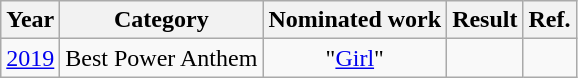<table class="wikitable" style="text-align:center;">
<tr>
<th>Year</th>
<th>Category</th>
<th>Nominated work</th>
<th>Result</th>
<th>Ref.</th>
</tr>
<tr>
<td><a href='#'>2019</a></td>
<td>Best Power Anthem</td>
<td>"<a href='#'>Girl</a>"</td>
<td></td>
<td></td>
</tr>
</table>
